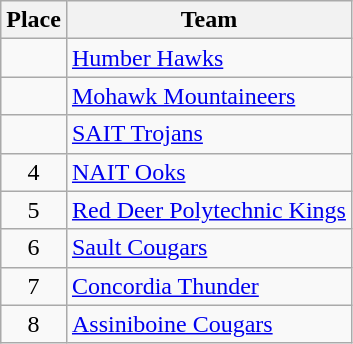<table class="wikitable">
<tr>
<th>Place</th>
<th>Team</th>
</tr>
<tr>
<td align=center></td>
<td> <a href='#'>Humber Hawks</a></td>
</tr>
<tr>
<td align=center></td>
<td> <a href='#'>Mohawk Mountaineers</a></td>
</tr>
<tr>
<td align=center></td>
<td> <a href='#'>SAIT Trojans</a></td>
</tr>
<tr>
<td align=center>4</td>
<td> <a href='#'>NAIT Ooks</a></td>
</tr>
<tr>
<td align=center>5</td>
<td> <a href='#'>Red Deer Polytechnic Kings</a></td>
</tr>
<tr>
<td align=center>6</td>
<td> <a href='#'>Sault Cougars</a></td>
</tr>
<tr>
<td align=center>7</td>
<td> <a href='#'>Concordia Thunder</a></td>
</tr>
<tr>
<td align=center>8</td>
<td> <a href='#'>Assiniboine Cougars</a></td>
</tr>
</table>
